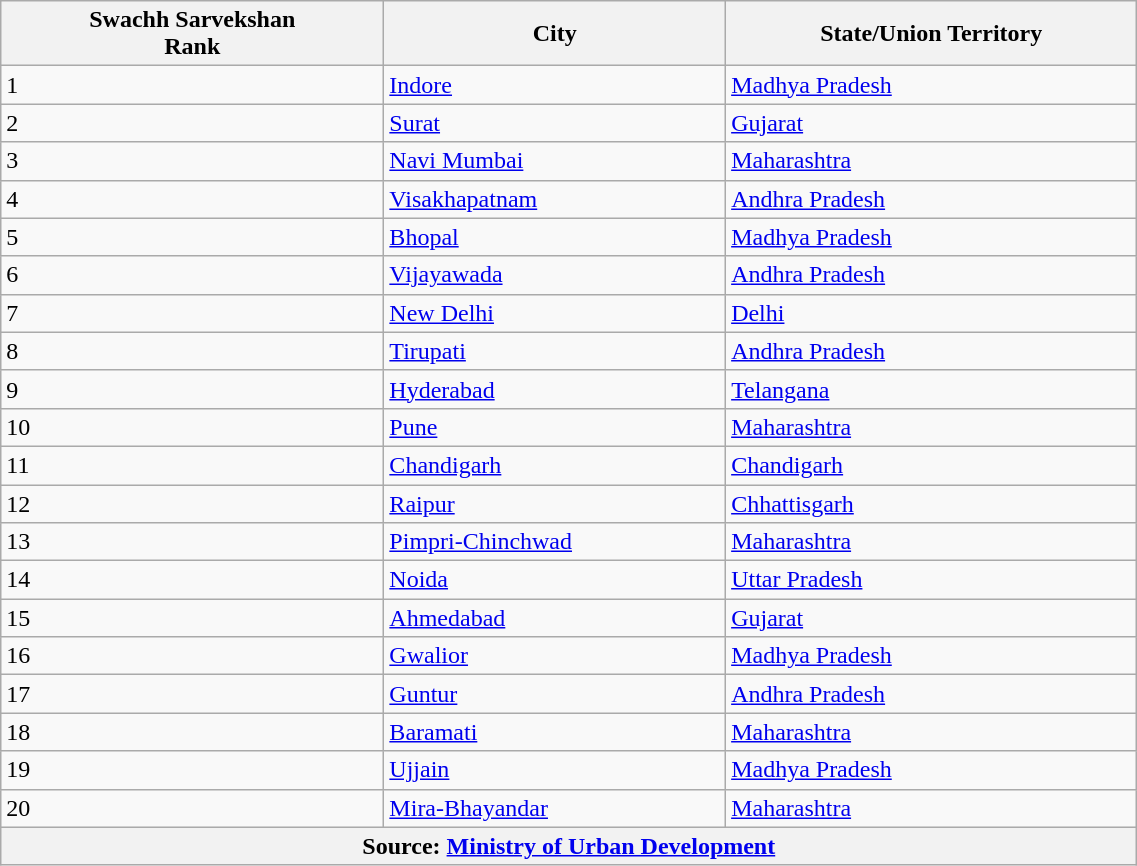<table class="wikitable sortable mw-collapsible" style="width: 60%">
<tr>
<th>Swachh Sarvekshan<br>Rank</th>
<th>City</th>
<th>State/Union Territory</th>
</tr>
<tr>
<td>1</td>
<td><a href='#'>Indore</a></td>
<td><a href='#'>Madhya Pradesh</a></td>
</tr>
<tr>
<td>2</td>
<td><a href='#'>Surat</a></td>
<td><a href='#'>Gujarat</a></td>
</tr>
<tr>
<td>3</td>
<td><a href='#'>Navi Mumbai</a></td>
<td><a href='#'>Maharashtra</a></td>
</tr>
<tr>
<td>4</td>
<td><a href='#'>Visakhapatnam</a></td>
<td><a href='#'>Andhra Pradesh</a></td>
</tr>
<tr>
<td>5</td>
<td><a href='#'>Bhopal</a></td>
<td><a href='#'>Madhya Pradesh</a></td>
</tr>
<tr>
<td>6</td>
<td><a href='#'>Vijayawada</a></td>
<td><a href='#'>Andhra Pradesh</a></td>
</tr>
<tr>
<td>7</td>
<td><a href='#'>New Delhi</a></td>
<td><a href='#'>Delhi</a></td>
</tr>
<tr>
<td>8</td>
<td><a href='#'>Tirupati</a></td>
<td><a href='#'>Andhra Pradesh</a></td>
</tr>
<tr>
<td>9</td>
<td><a href='#'>Hyderabad</a></td>
<td><a href='#'>Telangana</a></td>
</tr>
<tr>
<td>10</td>
<td><a href='#'>Pune</a></td>
<td><a href='#'>Maharashtra</a></td>
</tr>
<tr>
<td>11</td>
<td><a href='#'>Chandigarh</a></td>
<td><a href='#'>Chandigarh</a></td>
</tr>
<tr>
<td>12</td>
<td><a href='#'>Raipur</a></td>
<td><a href='#'>Chhattisgarh</a></td>
</tr>
<tr>
<td>13</td>
<td><a href='#'>Pimpri-Chinchwad</a></td>
<td><a href='#'>Maharashtra</a></td>
</tr>
<tr>
<td>14</td>
<td><a href='#'>Noida</a></td>
<td><a href='#'>Uttar Pradesh</a></td>
</tr>
<tr>
<td>15</td>
<td><a href='#'>Ahmedabad</a></td>
<td><a href='#'>Gujarat</a></td>
</tr>
<tr>
<td>16</td>
<td><a href='#'>Gwalior</a></td>
<td><a href='#'>Madhya Pradesh</a></td>
</tr>
<tr>
<td>17</td>
<td><a href='#'>Guntur</a></td>
<td><a href='#'>Andhra Pradesh</a></td>
</tr>
<tr>
<td>18</td>
<td><a href='#'>Baramati</a></td>
<td><a href='#'>Maharashtra</a></td>
</tr>
<tr>
<td>19</td>
<td><a href='#'>Ujjain</a></td>
<td><a href='#'>Madhya Pradesh</a></td>
</tr>
<tr>
<td>20</td>
<td><a href='#'>Mira-Bhayandar</a></td>
<td><a href='#'>Maharashtra</a></td>
</tr>
<tr>
<th colspan="3">Source: <a href='#'>Ministry of Urban Development</a></th>
</tr>
</table>
